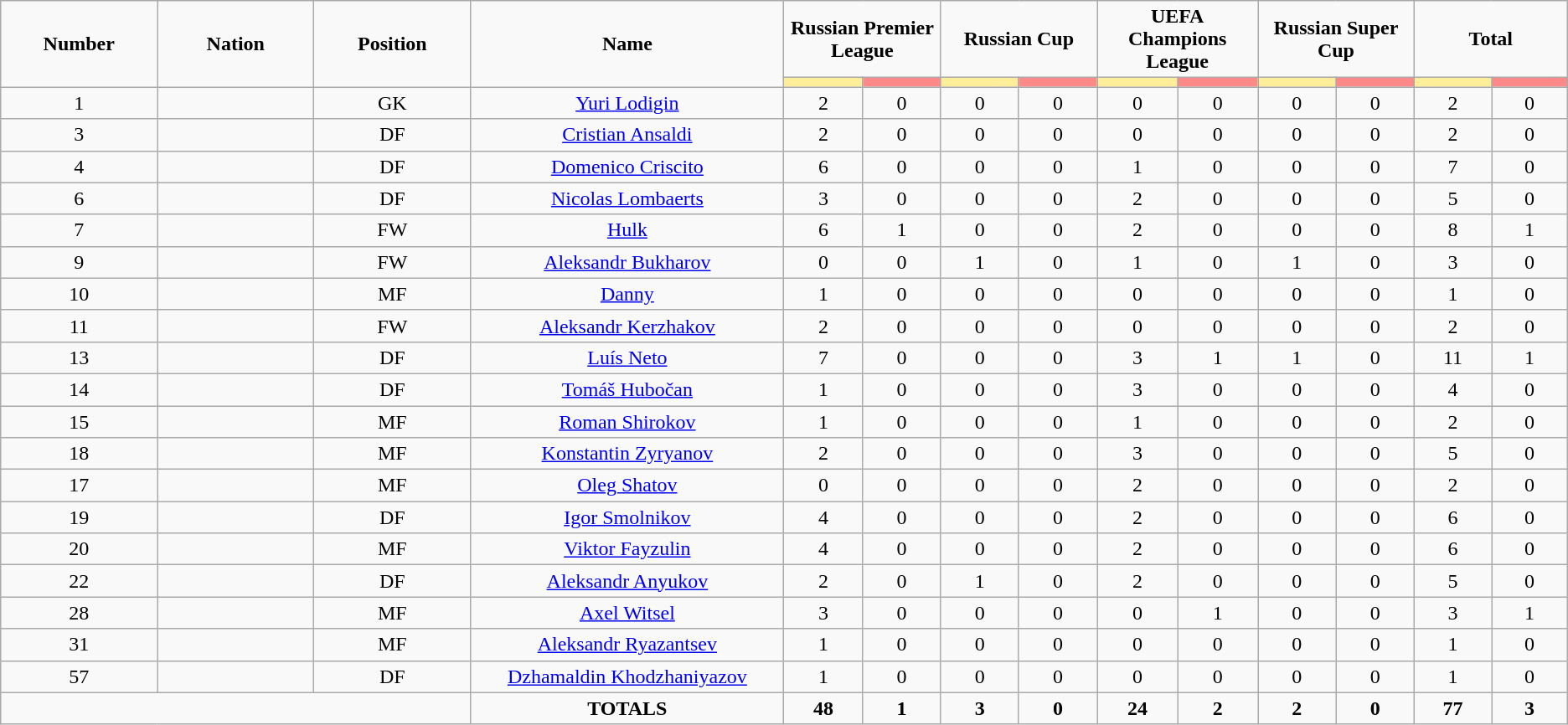<table class="wikitable" style="text-align:center;">
<tr style="text-align:center;">
<td rowspan=2  style="width:10%; "><strong>Number</strong></td>
<td rowspan=2  style="width:10%; "><strong>Nation</strong></td>
<td rowspan=2  style="width:10%; "><strong>Position</strong></td>
<td rowspan=2  style="width:20%; "><strong>Name</strong></td>
<td colspan=2><strong>Russian Premier League</strong></td>
<td colspan=2><strong>Russian Cup</strong></td>
<td colspan=2><strong>UEFA Champions League</strong></td>
<td colspan=2><strong>Russian Super Cup</strong></td>
<td colspan=2><strong>Total</strong></td>
</tr>
<tr>
<th style="width:60px; background:#fe9;"></th>
<th style="width:60px; background:#ff8888;"></th>
<th style="width:60px; background:#fe9;"></th>
<th style="width:60px; background:#ff8888;"></th>
<th style="width:60px; background:#fe9;"></th>
<th style="width:60px; background:#ff8888;"></th>
<th style="width:60px; background:#fe9;"></th>
<th style="width:60px; background:#ff8888;"></th>
<th style="width:60px; background:#fe9;"></th>
<th style="width:60px; background:#ff8888;"></th>
</tr>
<tr>
<td>1</td>
<td></td>
<td>GK</td>
<td><a href='#'>Yuri Lodigin</a></td>
<td>2</td>
<td>0</td>
<td>0</td>
<td>0</td>
<td>0</td>
<td>0</td>
<td>0</td>
<td>0</td>
<td>2</td>
<td>0</td>
</tr>
<tr>
<td>3</td>
<td></td>
<td>DF</td>
<td><a href='#'>Cristian Ansaldi</a></td>
<td>2</td>
<td>0</td>
<td>0</td>
<td>0</td>
<td>0</td>
<td>0</td>
<td>0</td>
<td>0</td>
<td>2</td>
<td>0</td>
</tr>
<tr>
<td>4</td>
<td></td>
<td>DF</td>
<td><a href='#'>Domenico Criscito</a></td>
<td>6</td>
<td>0</td>
<td>0</td>
<td>0</td>
<td>1</td>
<td>0</td>
<td>0</td>
<td>0</td>
<td>7</td>
<td>0</td>
</tr>
<tr>
<td>6</td>
<td></td>
<td>DF</td>
<td><a href='#'>Nicolas Lombaerts</a></td>
<td>3</td>
<td>0</td>
<td>0</td>
<td>0</td>
<td>2</td>
<td>0</td>
<td>0</td>
<td>0</td>
<td>5</td>
<td>0</td>
</tr>
<tr>
<td>7</td>
<td></td>
<td>FW</td>
<td><a href='#'>Hulk</a></td>
<td>6</td>
<td>1</td>
<td>0</td>
<td>0</td>
<td>2</td>
<td>0</td>
<td>0</td>
<td>0</td>
<td>8</td>
<td>1</td>
</tr>
<tr>
<td>9</td>
<td></td>
<td>FW</td>
<td><a href='#'>Aleksandr Bukharov</a></td>
<td>0</td>
<td>0</td>
<td>1</td>
<td>0</td>
<td>1</td>
<td>0</td>
<td>1</td>
<td>0</td>
<td>3</td>
<td>0</td>
</tr>
<tr>
<td>10</td>
<td></td>
<td>MF</td>
<td><a href='#'>Danny</a></td>
<td>1</td>
<td>0</td>
<td>0</td>
<td>0</td>
<td>0</td>
<td>0</td>
<td>0</td>
<td>0</td>
<td>1</td>
<td>0</td>
</tr>
<tr>
<td>11</td>
<td></td>
<td>FW</td>
<td><a href='#'>Aleksandr Kerzhakov</a></td>
<td>2</td>
<td>0</td>
<td>0</td>
<td>0</td>
<td>0</td>
<td>0</td>
<td>0</td>
<td>0</td>
<td>2</td>
<td>0</td>
</tr>
<tr>
<td>13</td>
<td></td>
<td>DF</td>
<td><a href='#'>Luís Neto</a></td>
<td>7</td>
<td>0</td>
<td>0</td>
<td>0</td>
<td>3</td>
<td>1</td>
<td>1</td>
<td>0</td>
<td>11</td>
<td>1</td>
</tr>
<tr>
<td>14</td>
<td></td>
<td>DF</td>
<td><a href='#'>Tomáš Hubočan</a></td>
<td>1</td>
<td>0</td>
<td>0</td>
<td>0</td>
<td>3</td>
<td>0</td>
<td>0</td>
<td>0</td>
<td>4</td>
<td>0</td>
</tr>
<tr>
<td>15</td>
<td></td>
<td>MF</td>
<td><a href='#'>Roman Shirokov</a></td>
<td>1</td>
<td>0</td>
<td>0</td>
<td>0</td>
<td>1</td>
<td>0</td>
<td>0</td>
<td>0</td>
<td>2</td>
<td>0</td>
</tr>
<tr>
<td>18</td>
<td></td>
<td>MF</td>
<td><a href='#'>Konstantin Zyryanov</a></td>
<td>2</td>
<td>0</td>
<td>0</td>
<td>0</td>
<td>3</td>
<td>0</td>
<td>0</td>
<td>0</td>
<td>5</td>
<td>0</td>
</tr>
<tr>
<td>17</td>
<td></td>
<td>MF</td>
<td><a href='#'>Oleg Shatov</a></td>
<td>0</td>
<td>0</td>
<td>0</td>
<td>0</td>
<td>2</td>
<td>0</td>
<td>0</td>
<td>0</td>
<td>2</td>
<td>0</td>
</tr>
<tr>
<td>19</td>
<td></td>
<td>DF</td>
<td><a href='#'>Igor Smolnikov</a></td>
<td>4</td>
<td>0</td>
<td>0</td>
<td>0</td>
<td>2</td>
<td>0</td>
<td>0</td>
<td>0</td>
<td>6</td>
<td>0</td>
</tr>
<tr>
<td>20</td>
<td></td>
<td>MF</td>
<td><a href='#'>Viktor Fayzulin</a></td>
<td>4</td>
<td>0</td>
<td>0</td>
<td>0</td>
<td>2</td>
<td>0</td>
<td>0</td>
<td>0</td>
<td>6</td>
<td>0</td>
</tr>
<tr>
<td>22</td>
<td></td>
<td>DF</td>
<td><a href='#'>Aleksandr Anyukov</a></td>
<td>2</td>
<td>0</td>
<td>1</td>
<td>0</td>
<td>2</td>
<td>0</td>
<td>0</td>
<td>0</td>
<td>5</td>
<td>0</td>
</tr>
<tr>
<td>28</td>
<td></td>
<td>MF</td>
<td><a href='#'>Axel Witsel</a></td>
<td>3</td>
<td>0</td>
<td>0</td>
<td>0</td>
<td>0</td>
<td>1</td>
<td>0</td>
<td>0</td>
<td>3</td>
<td>1</td>
</tr>
<tr>
<td>31</td>
<td></td>
<td>MF</td>
<td><a href='#'>Aleksandr Ryazantsev</a></td>
<td>1</td>
<td>0</td>
<td>0</td>
<td>0</td>
<td>0</td>
<td>0</td>
<td>0</td>
<td>0</td>
<td>1</td>
<td>0</td>
</tr>
<tr>
<td>57</td>
<td></td>
<td>DF</td>
<td><a href='#'>Dzhamaldin Khodzhaniyazov</a></td>
<td>1</td>
<td>0</td>
<td>0</td>
<td>0</td>
<td>0</td>
<td>0</td>
<td>0</td>
<td>0</td>
<td>1</td>
<td>0</td>
</tr>
<tr>
<td colspan=3></td>
<td><strong>TOTALS</strong></td>
<td><strong>48</strong></td>
<td><strong>1</strong></td>
<td><strong>3</strong></td>
<td><strong>0</strong></td>
<td><strong>24</strong></td>
<td><strong>2</strong></td>
<td><strong>2</strong></td>
<td><strong>0</strong></td>
<td><strong>77</strong></td>
<td><strong>3</strong></td>
</tr>
</table>
